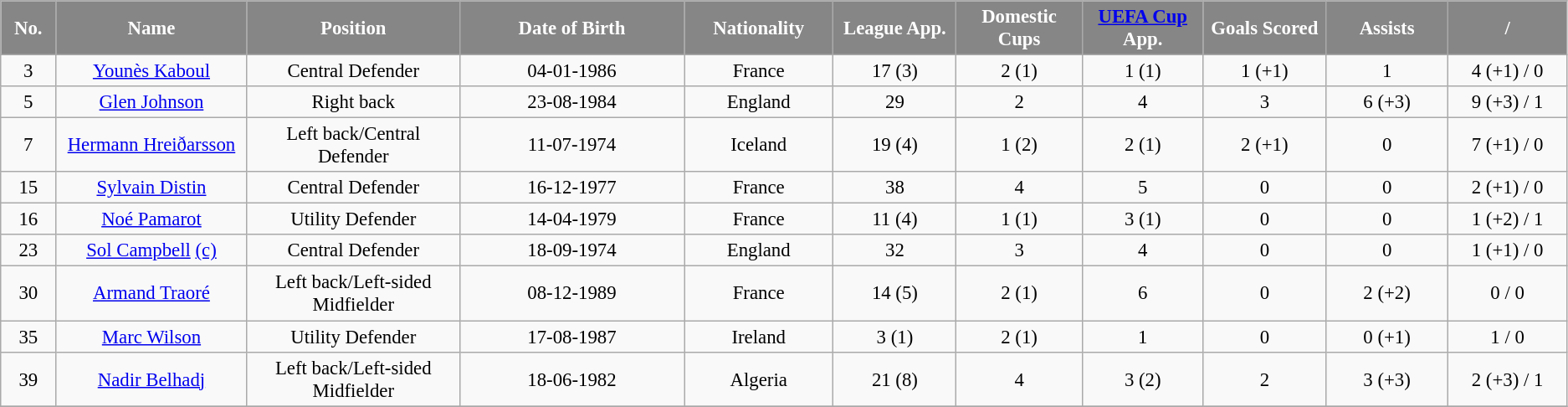<table class="wikitable" bgcolor="#f7f8ff" style="font-size: 95%; text-align:center">
<tr bgcolor="#868686" style="color: #ffffff">
<td width="40" align="center"><strong>No.</strong></td>
<td width="160" align="center"><strong>Name</strong></td>
<td width="180" align="center"><strong>Position</strong></td>
<td width="200" align="center"><strong>Date of Birth</strong></td>
<td width="120" align="center"><strong>Nationality</strong></td>
<td width="100" align="center"><strong>League App.</strong></td>
<td width="100" align="center"><strong>Domestic Cups</strong></td>
<td width="100" align="center"><strong><a href='#'>UEFA Cup</a> App.</strong></td>
<td width="100" align="center"><strong>Goals Scored</strong></td>
<td width="100" align="center"><strong>Assists</strong></td>
<td width="100" align="center"><strong> / </strong></td>
</tr>
<tr bgcolor=>
<td>3</td>
<td><a href='#'>Younès Kaboul</a></td>
<td>Central Defender</td>
<td>04-01-1986</td>
<td> France</td>
<td>17 (3)</td>
<td>2 (1)</td>
<td>1 (1)</td>
<td>1 (+1)</td>
<td>1</td>
<td>4 (+1) / 0</td>
</tr>
<tr bgcolor=>
<td>5</td>
<td><a href='#'>Glen Johnson</a></td>
<td>Right back</td>
<td>23-08-1984</td>
<td> England</td>
<td>29</td>
<td>2</td>
<td>4</td>
<td>3</td>
<td>6 (+3)</td>
<td>9 (+3) / 1</td>
</tr>
<tr bgcolor=>
<td>7</td>
<td><a href='#'>Hermann Hreiðarsson</a></td>
<td>Left back/Central Defender</td>
<td>11-07-1974</td>
<td> Iceland</td>
<td>19 (4)</td>
<td>1 (2)</td>
<td>2 (1)</td>
<td>2 (+1)</td>
<td>0</td>
<td>7 (+1) / 0</td>
</tr>
<tr bgcolor=>
<td>15</td>
<td><a href='#'>Sylvain Distin</a></td>
<td>Central Defender</td>
<td>16-12-1977</td>
<td> France</td>
<td>38</td>
<td>4</td>
<td>5</td>
<td>0</td>
<td>0</td>
<td>2 (+1) / 0</td>
</tr>
<tr bgcolor=>
<td>16</td>
<td><a href='#'>Noé Pamarot</a></td>
<td>Utility Defender</td>
<td>14-04-1979</td>
<td> France</td>
<td>11 (4)</td>
<td>1 (1)</td>
<td>3 (1)</td>
<td>0</td>
<td>0</td>
<td>1 (+2) / 1</td>
</tr>
<tr bgcolor=>
<td>23</td>
<td><a href='#'>Sol Campbell</a> <a href='#'>(c)</a></td>
<td>Central Defender</td>
<td>18-09-1974</td>
<td> England</td>
<td>32</td>
<td>3</td>
<td>4</td>
<td>0</td>
<td>0</td>
<td>1 (+1) / 0</td>
</tr>
<tr bgcolor=>
<td>30</td>
<td><a href='#'>Armand Traoré</a></td>
<td>Left back/Left-sided Midfielder</td>
<td>08-12-1989</td>
<td> France</td>
<td>14 (5)</td>
<td>2 (1)</td>
<td>6</td>
<td>0</td>
<td>2 (+2)</td>
<td>0 / 0</td>
</tr>
<tr bgcolor=>
<td>35</td>
<td><a href='#'>Marc Wilson</a></td>
<td>Utility Defender</td>
<td>17-08-1987</td>
<td> Ireland</td>
<td>3 (1)</td>
<td>2 (1)</td>
<td>1</td>
<td>0</td>
<td>0 (+1)</td>
<td>1 / 0</td>
</tr>
<tr bgcolor=>
<td>39</td>
<td><a href='#'>Nadir Belhadj</a></td>
<td>Left back/Left-sided Midfielder</td>
<td>18-06-1982</td>
<td> Algeria</td>
<td>21 (8)</td>
<td>4</td>
<td>3 (2)</td>
<td>2</td>
<td>3 (+3)</td>
<td>2 (+3) / 1</td>
</tr>
<tr bgcolor=>
</tr>
</table>
